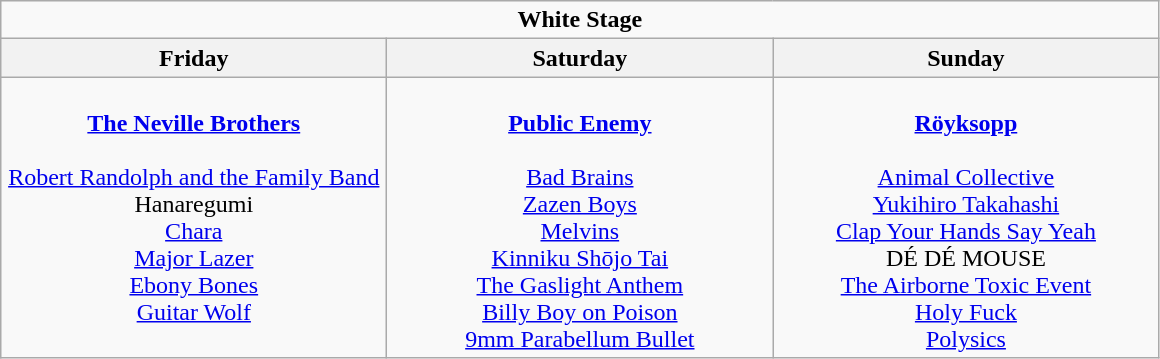<table class="wikitable">
<tr>
<td colspan="3" style="text-align:center;"><strong>White Stage</strong></td>
</tr>
<tr>
<th>Friday</th>
<th>Saturday</th>
<th>Sunday</th>
</tr>
<tr>
<td style="text-align:center; vertical-align:top; width:250px;"><br><strong><a href='#'>The Neville Brothers</a></strong>
<br>
<br> <a href='#'>Robert Randolph and the Family Band</a>
<br> Hanaregumi
<br> <a href='#'>Chara</a>
<br> <a href='#'>Major Lazer</a>
<br> <a href='#'>Ebony Bones</a>
<br> <a href='#'>Guitar Wolf</a></td>
<td style="text-align:center; vertical-align:top; width:250px;"><br><strong><a href='#'>Public Enemy</a></strong> 
<br>
<br> <a href='#'>Bad Brains</a>
<br> <a href='#'>Zazen Boys</a>
<br> <a href='#'>Melvins</a>
<br> <a href='#'>Kinniku Shōjo Tai</a>
<br> <a href='#'>The Gaslight Anthem</a>
<br> <a href='#'>Billy Boy on Poison</a>
<br> <a href='#'>9mm Parabellum Bullet</a></td>
<td style="text-align:center; vertical-align:top; width:250px;"><br><strong><a href='#'>Röyksopp</a></strong>
<br>
<br> <a href='#'>Animal Collective</a>
<br> <a href='#'>Yukihiro Takahashi</a>
<br> <a href='#'>Clap Your Hands Say Yeah</a>
<br> DÉ DÉ MOUSE
<br> <a href='#'>The Airborne Toxic Event</a>
<br> <a href='#'>Holy Fuck</a>
<br> <a href='#'>Polysics</a></td>
</tr>
</table>
